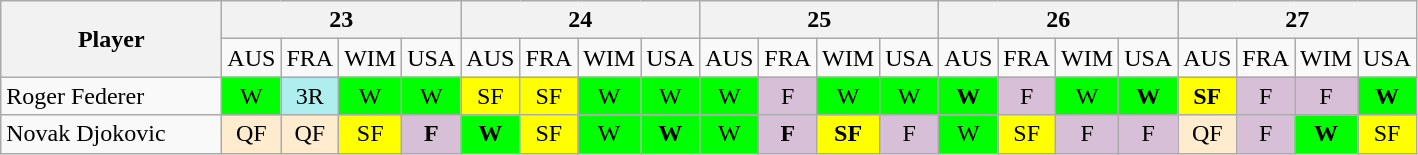<table class=wikitable style=text-align:center>
<tr>
<th rowspan=2 width=140>Player</th>
<th colspan=4>23</th>
<th colspan=4>24</th>
<th colspan=4>25</th>
<th colspan=4>26</th>
<th colspan=4>27</th>
</tr>
<tr>
<td>AUS</td>
<td>FRA</td>
<td>WIM</td>
<td>USA</td>
<td>AUS</td>
<td>FRA</td>
<td>WIM</td>
<td>USA</td>
<td>AUS</td>
<td>FRA</td>
<td>WIM</td>
<td>USA</td>
<td>AUS</td>
<td>FRA</td>
<td>WIM</td>
<td>USA</td>
<td>AUS</td>
<td>FRA</td>
<td>WIM</td>
<td>USA</td>
</tr>
<tr>
<td align=left> Roger Federer</td>
<td bgcolor=lime>W</td>
<td bgcolor=#afeeee>3R</td>
<td bgcolor=lime>W</td>
<td bgcolor=lime>W</td>
<td bgcolor=yellow>SF</td>
<td bgcolor=yellow>SF</td>
<td bgcolor=lime>W</td>
<td bgcolor=lime>W</td>
<td bgcolor=lime>W</td>
<td bgcolor=thistle>F</td>
<td bgcolor=lime>W</td>
<td bgcolor=lime>W</td>
<td bgcolor=lime><strong>W</strong></td>
<td bgcolor=thistle>F</td>
<td bgcolor=lime>W</td>
<td bgcolor=lime><strong>W</strong></td>
<td bgcolor=yellow><strong>SF</strong></td>
<td bgcolor=thistle>F</td>
<td bgcolor=thistle>F</td>
<td bgcolor=lime><strong>W</strong></td>
</tr>
<tr>
<td align=left> Novak Djokovic</td>
<td bgcolor=#ffebcd>QF</td>
<td bgcolor=#ffebcd>QF</td>
<td bgcolor=yellow>SF</td>
<td bgcolor=thistle><strong>F</strong></td>
<td bgcolor=lime><strong>W</strong></td>
<td bgcolor=yellow>SF</td>
<td bgcolor=lime>W</td>
<td bgcolor=lime><strong>W</strong></td>
<td bgcolor=lime>W</td>
<td bgcolor=thistle><strong>F</strong></td>
<td bgcolor=yellow><strong>SF</strong></td>
<td bgcolor=thistle>F</td>
<td bgcolor=lime>W</td>
<td bgcolor=yellow>SF</td>
<td bgcolor=thistle>F</td>
<td bgcolor=thistle>F</td>
<td bgcolor=#ffebcd>QF</td>
<td bgcolor=thistle>F</td>
<td bgcolor=lime><strong>W</strong></td>
<td bgcolor=yellow>SF</td>
</tr>
</table>
